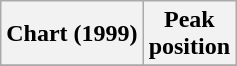<table class="wikitable sortable plainrowheaders" style="text-align:center">
<tr>
<th scope="col">Chart (1999)</th>
<th scope="col">Peak<br> position</th>
</tr>
<tr>
</tr>
</table>
